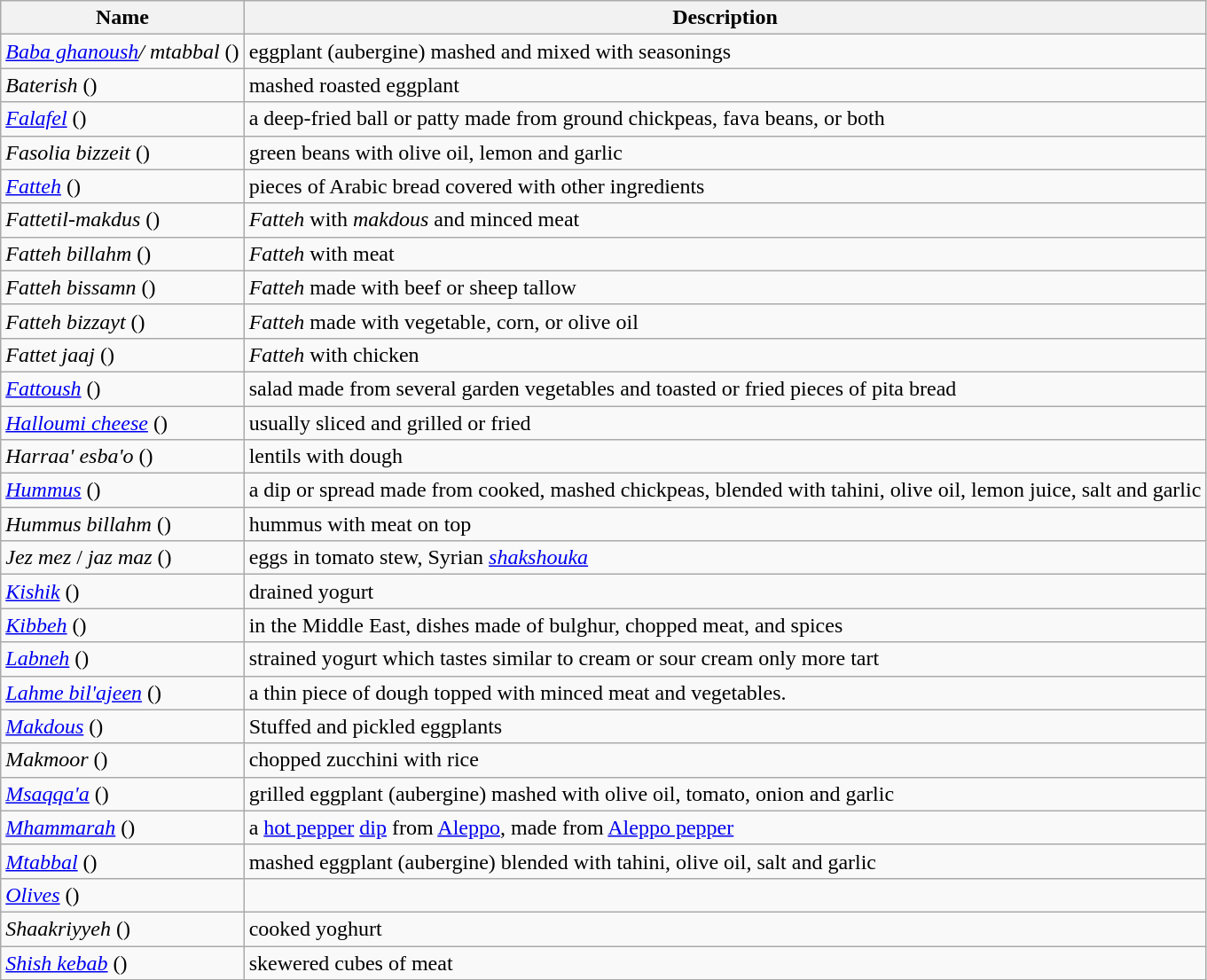<table class="wikitable">
<tr>
<th>Name</th>
<th>Description</th>
</tr>
<tr>
<td><em><a href='#'>Baba ghanoush</a>/ mtabbal</em> ()</td>
<td>eggplant (aubergine) mashed and mixed with seasonings</td>
</tr>
<tr>
<td><em>Baterish</em> ()</td>
<td>mashed roasted eggplant</td>
</tr>
<tr>
<td><em><a href='#'>Falafel</a></em> ()</td>
<td>a deep-fried ball or patty made from ground chickpeas, fava beans, or both</td>
</tr>
<tr>
<td><em>Fasolia bizzeit</em> ()</td>
<td>green beans with olive oil, lemon and garlic</td>
</tr>
<tr>
<td><em><a href='#'>Fatteh</a></em> ()</td>
<td>pieces of Arabic bread covered with other ingredients</td>
</tr>
<tr>
<td><em>Fattetil-makdus</em> ()</td>
<td><em>Fatteh</em> with <em>makdous</em> and minced meat</td>
</tr>
<tr>
<td><em>Fatteh billahm</em> ()</td>
<td><em>Fatteh</em> with meat</td>
</tr>
<tr>
<td><em>Fatteh bissamn</em> ()</td>
<td><em>Fatteh</em> made with beef or sheep tallow</td>
</tr>
<tr>
<td><em>Fatteh bizzayt</em> ()</td>
<td><em>Fatteh</em> made with vegetable, corn, or olive oil</td>
</tr>
<tr>
<td><em>Fattet jaaj</em> ()</td>
<td><em>Fatteh</em> with chicken</td>
</tr>
<tr>
<td><em><a href='#'>Fattoush</a></em> ()</td>
<td>salad made from several garden vegetables and toasted or fried pieces of pita bread</td>
</tr>
<tr>
<td><em><a href='#'>Halloumi cheese</a></em> ()</td>
<td>usually sliced and grilled or fried</td>
</tr>
<tr>
<td><em>Harraa' esba'o</em> ()</td>
<td>lentils with dough</td>
</tr>
<tr>
<td><em><a href='#'>Hummus</a></em> ()</td>
<td>a dip or spread made from cooked, mashed chickpeas, blended with tahini, olive oil, lemon juice, salt and garlic</td>
</tr>
<tr>
<td><em>Hummus billahm</em> ()</td>
<td>hummus with meat on top</td>
</tr>
<tr>
<td><em>Jez mez</em> / <em>jaz maz</em> ()</td>
<td>eggs in tomato stew, Syrian <em><a href='#'>shakshouka</a></em></td>
</tr>
<tr>
<td><em><a href='#'>Kishik</a></em> ()</td>
<td>drained yogurt</td>
</tr>
<tr>
<td><em><a href='#'>Kibbeh</a></em> ()</td>
<td>in the Middle East, dishes made of bulghur, chopped meat, and spices</td>
</tr>
<tr>
<td><em><a href='#'>Labneh</a></em> ()</td>
<td>strained yogurt which tastes similar to cream or sour cream only more tart</td>
</tr>
<tr>
<td><em><a href='#'>Lahme bil'ajeen</a></em> ()</td>
<td>a thin piece of dough topped with minced meat and vegetables.</td>
</tr>
<tr>
<td><em><a href='#'>Makdous</a></em> ()</td>
<td>Stuffed and pickled eggplants</td>
</tr>
<tr>
<td><em>Makmoor</em> ()</td>
<td>chopped zucchini with rice</td>
</tr>
<tr>
<td><em><a href='#'>Msaqqa'a</a></em> ()</td>
<td>grilled eggplant (aubergine) mashed with olive oil, tomato, onion and garlic</td>
</tr>
<tr>
<td><em><a href='#'>Mhammarah</a></em> ()</td>
<td>a <a href='#'>hot pepper</a> <a href='#'>dip</a> from <a href='#'>Aleppo</a>, made from <a href='#'>Aleppo pepper</a></td>
</tr>
<tr>
<td><em><a href='#'>Mtabbal</a></em> ()</td>
<td>mashed eggplant (aubergine)  blended with tahini, olive oil, salt and garlic</td>
</tr>
<tr>
<td><em><a href='#'>Olives</a></em> ()</td>
</tr>
<tr>
<td><em>Shaakriyyeh</em> ()</td>
<td>cooked yoghurt</td>
</tr>
<tr>
<td><em><a href='#'>Shish kebab</a></em> ()</td>
<td>skewered cubes of meat</td>
</tr>
</table>
